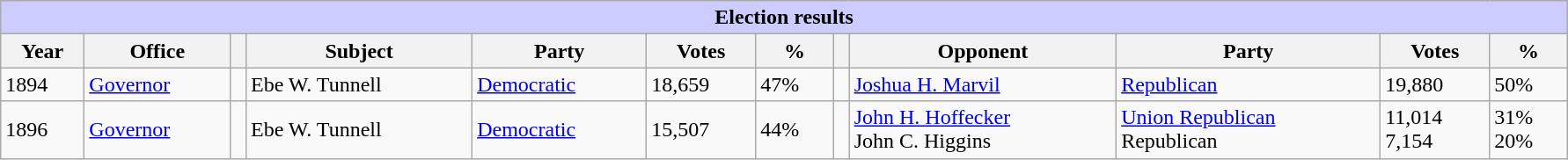<table class=wikitable style="width: 94%" style="text-align: center;" align="center">
<tr bgcolor=#cccccc>
<th colspan=12 style="background: #ccccff;">Election results</th>
</tr>
<tr>
<th><strong>Year</strong></th>
<th><strong>Office</strong></th>
<th></th>
<th><strong>Subject</strong></th>
<th><strong>Party</strong></th>
<th><strong>Votes</strong></th>
<th><strong>%</strong></th>
<th></th>
<th><strong>Opponent</strong></th>
<th><strong>Party</strong></th>
<th><strong>Votes</strong></th>
<th><strong>%</strong></th>
</tr>
<tr>
<td>1894</td>
<td><a href='#'>Governor</a></td>
<td></td>
<td>Ebe W. Tunnell</td>
<td><a href='#'>Democratic</a></td>
<td>18,659</td>
<td>47%</td>
<td></td>
<td><a href='#'>Joshua H. Marvil</a></td>
<td><a href='#'>Republican</a></td>
<td>19,880</td>
<td>50%</td>
</tr>
<tr>
<td>1896</td>
<td><a href='#'>Governor</a></td>
<td></td>
<td>Ebe W. Tunnell</td>
<td><a href='#'>Democratic</a></td>
<td>15,507</td>
<td>44%</td>
<td></td>
<td><a href='#'>John H. Hoffecker</a><br>John C. Higgins</td>
<td><a href='#'>Union Republican</a><br>Republican</td>
<td>11,014<br>7,154</td>
<td>31%<br>20%</td>
</tr>
</table>
